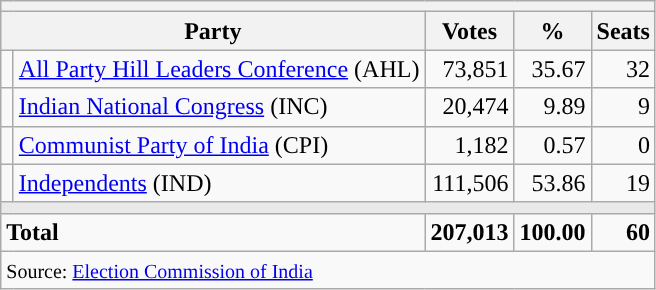<table class=wikitable style=text-align:right>
<tr>
<th colspan=10></th>
</tr>
<tr>
<th colspan=2>Party</th>
<th>Votes</th>
<th>%</th>
<th>Seats</th>
</tr>
<tr>
<td width="1"></td>
<td align="left"><a href='#'>All Party Hill Leaders Conference</a> (AHL)</td>
<td>73,851</td>
<td>35.67</td>
<td>32</td>
</tr>
<tr>
<td width="1"></td>
<td align="left"><a href='#'>Indian National Congress</a> (INC)</td>
<td>20,474</td>
<td>9.89</td>
<td>9</td>
</tr>
<tr>
<td></td>
<td align="left"><a href='#'>Communist Party of India</a> (CPI)</td>
<td>1,182</td>
<td>0.57</td>
<td>0</td>
</tr>
<tr>
<td></td>
<td align="left"><a href='#'>Independents</a> (IND)</td>
<td>111,506</td>
<td>53.86</td>
<td>19</td>
</tr>
<tr>
<td colspan="5" bgcolor="#E9E9E9"></td>
</tr>
<tr style="font-weight:bold;">
<td colspan="2" align="left">Total</td>
<td>207,013</td>
<td>100.00</td>
<td>60</td>
</tr>
<tr>
<td colspan="5" style="text-align:left;"><small>Source: <a href='#'>Election Commission of India</a></small></td>
</tr>
</table>
